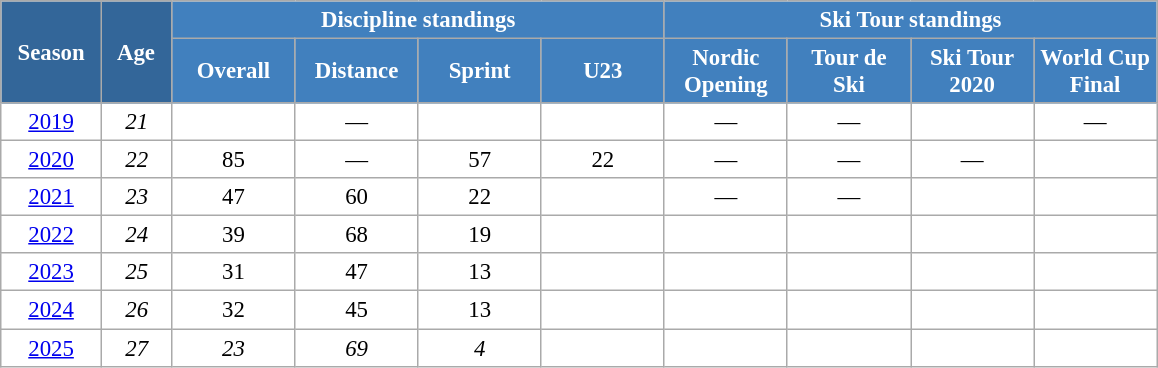<table class="wikitable" style="font-size:95%; text-align:center; border:grey solid 1px; border-collapse:collapse; background:#ffffff;">
<tr>
<th style="background-color:#369; color:white; width:60px;" rowspan="2"> Season </th>
<th style="background-color:#369; color:white; width:40px;" rowspan="2"> Age </th>
<th style="background-color:#4180be; color:white;" colspan="4">Discipline standings</th>
<th style="background-color:#4180be; color:white;" colspan="4">Ski Tour standings</th>
</tr>
<tr>
<th style="background-color:#4180be; color:white; width:75px;">Overall</th>
<th style="background-color:#4180be; color:white; width:75px;">Distance</th>
<th style="background-color:#4180be; color:white; width:75px;">Sprint</th>
<th style="background-color:#4180be; color:white; width:75px;">U23</th>
<th style="background-color:#4180be; color:white; width:75px;">Nordic<br>Opening</th>
<th style="background-color:#4180be; color:white; width:75px;">Tour de<br>Ski</th>
<th style="background-color:#4180be; color:white; width:75px;">Ski Tour<br>2020</th>
<th style="background-color:#4180be; color:white; width:75px;">World Cup<br>Final</th>
</tr>
<tr>
<td><a href='#'>2019</a></td>
<td><em>21</em></td>
<td></td>
<td>—</td>
<td></td>
<td></td>
<td>—</td>
<td>—</td>
<td></td>
<td>—</td>
</tr>
<tr>
<td><a href='#'>2020</a></td>
<td><em>22</em></td>
<td>85</td>
<td>—</td>
<td>57</td>
<td>22</td>
<td>—</td>
<td>—</td>
<td>—</td>
<td></td>
</tr>
<tr>
<td><a href='#'>2021</a></td>
<td><em>23</em></td>
<td>47</td>
<td>60</td>
<td>22</td>
<td></td>
<td>—</td>
<td>—</td>
<td></td>
<td></td>
</tr>
<tr>
<td><a href='#'>2022</a></td>
<td><em>24</em></td>
<td>39</td>
<td>68</td>
<td>19</td>
<td></td>
<td></td>
<td></td>
<td></td>
<td></td>
</tr>
<tr>
<td><a href='#'>2023</a></td>
<td><em>25</em></td>
<td>31</td>
<td>47</td>
<td>13</td>
<td></td>
<td></td>
<td></td>
<td></td>
<td></td>
</tr>
<tr>
<td><a href='#'>2024</a></td>
<td><em>26</em></td>
<td>32</td>
<td>45</td>
<td>13</td>
<td></td>
<td></td>
<td></td>
<td></td>
<td></td>
</tr>
<tr>
<td><a href='#'>2025</a></td>
<td><em>27</em></td>
<td><em>23</em></td>
<td><em>69</em></td>
<td><em>4</em></td>
<td></td>
<td></td>
<td></td>
<td></td>
<td></td>
</tr>
</table>
